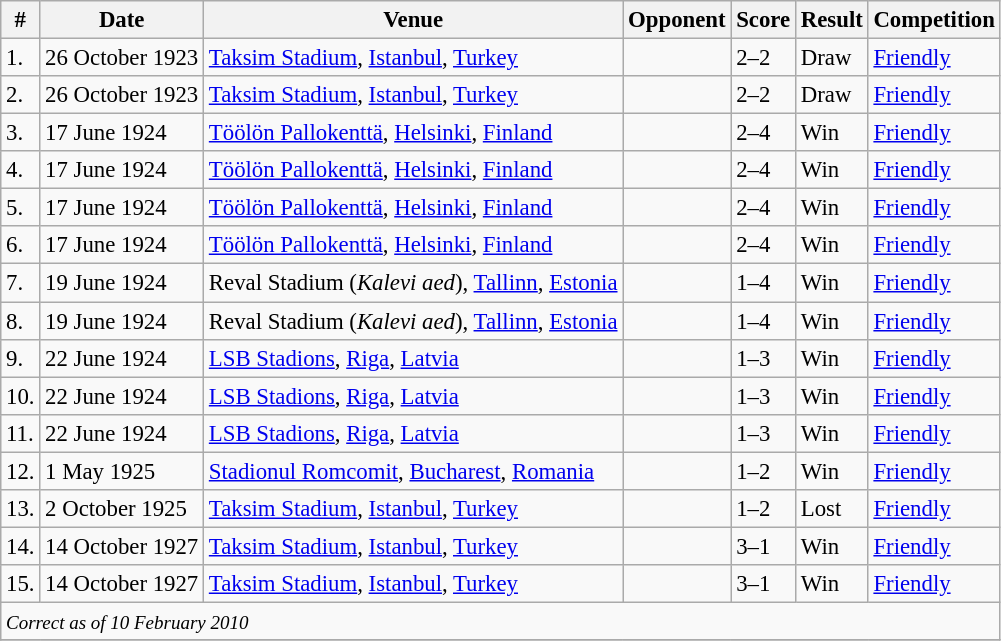<table class="wikitable" style="font-size:95%;">
<tr>
<th>#</th>
<th>Date</th>
<th>Venue</th>
<th>Opponent</th>
<th>Score</th>
<th>Result</th>
<th>Competition</th>
</tr>
<tr>
<td>1.</td>
<td>26 October 1923</td>
<td><a href='#'>Taksim Stadium</a>, <a href='#'>Istanbul</a>, <a href='#'>Turkey</a></td>
<td></td>
<td>2–2</td>
<td>Draw</td>
<td><a href='#'>Friendly</a></td>
</tr>
<tr>
<td>2.</td>
<td>26 October 1923</td>
<td><a href='#'>Taksim Stadium</a>, <a href='#'>Istanbul</a>, <a href='#'>Turkey</a></td>
<td></td>
<td>2–2</td>
<td>Draw</td>
<td><a href='#'>Friendly</a></td>
</tr>
<tr>
<td>3.</td>
<td>17 June 1924</td>
<td><a href='#'>Töölön Pallokenttä</a>, <a href='#'>Helsinki</a>, <a href='#'>Finland</a></td>
<td></td>
<td>2–4</td>
<td>Win</td>
<td><a href='#'>Friendly</a></td>
</tr>
<tr>
<td>4.</td>
<td>17 June 1924</td>
<td><a href='#'>Töölön Pallokenttä</a>, <a href='#'>Helsinki</a>, <a href='#'>Finland</a></td>
<td></td>
<td>2–4</td>
<td>Win</td>
<td><a href='#'>Friendly</a></td>
</tr>
<tr>
<td>5.</td>
<td>17 June 1924</td>
<td><a href='#'>Töölön Pallokenttä</a>, <a href='#'>Helsinki</a>, <a href='#'>Finland</a></td>
<td></td>
<td>2–4</td>
<td>Win</td>
<td><a href='#'>Friendly</a></td>
</tr>
<tr>
<td>6.</td>
<td>17 June 1924</td>
<td><a href='#'>Töölön Pallokenttä</a>, <a href='#'>Helsinki</a>, <a href='#'>Finland</a></td>
<td></td>
<td>2–4</td>
<td>Win</td>
<td><a href='#'>Friendly</a></td>
</tr>
<tr>
<td>7.</td>
<td>19 June 1924</td>
<td>Reval Stadium (<em>Kalevi aed</em>), <a href='#'>Tallinn</a>, <a href='#'>Estonia</a></td>
<td></td>
<td>1–4</td>
<td>Win</td>
<td><a href='#'>Friendly</a></td>
</tr>
<tr>
<td>8.</td>
<td>19 June 1924</td>
<td>Reval Stadium (<em>Kalevi aed</em>), <a href='#'>Tallinn</a>, <a href='#'>Estonia</a></td>
<td></td>
<td>1–4</td>
<td>Win</td>
<td><a href='#'>Friendly</a></td>
</tr>
<tr>
<td>9.</td>
<td>22 June 1924</td>
<td><a href='#'>LSB Stadions</a>, <a href='#'>Riga</a>, <a href='#'>Latvia</a></td>
<td></td>
<td>1–3</td>
<td>Win</td>
<td><a href='#'>Friendly</a></td>
</tr>
<tr>
<td>10.</td>
<td>22 June 1924</td>
<td><a href='#'>LSB Stadions</a>, <a href='#'>Riga</a>, <a href='#'>Latvia</a></td>
<td></td>
<td>1–3</td>
<td>Win</td>
<td><a href='#'>Friendly</a></td>
</tr>
<tr>
<td>11.</td>
<td>22 June 1924</td>
<td><a href='#'>LSB Stadions</a>, <a href='#'>Riga</a>, <a href='#'>Latvia</a></td>
<td></td>
<td>1–3</td>
<td>Win</td>
<td><a href='#'>Friendly</a></td>
</tr>
<tr>
<td>12.</td>
<td>1 May 1925</td>
<td><a href='#'>Stadionul Romcomit</a>, <a href='#'>Bucharest</a>, <a href='#'>Romania</a></td>
<td></td>
<td>1–2</td>
<td>Win</td>
<td><a href='#'>Friendly</a></td>
</tr>
<tr>
<td>13.</td>
<td>2 October 1925</td>
<td><a href='#'>Taksim Stadium</a>, <a href='#'>Istanbul</a>, <a href='#'>Turkey</a></td>
<td></td>
<td>1–2</td>
<td>Lost</td>
<td><a href='#'>Friendly</a></td>
</tr>
<tr>
<td>14.</td>
<td>14 October 1927</td>
<td><a href='#'>Taksim Stadium</a>, <a href='#'>Istanbul</a>, <a href='#'>Turkey</a></td>
<td></td>
<td>3–1</td>
<td>Win</td>
<td><a href='#'>Friendly</a></td>
</tr>
<tr>
<td>15.</td>
<td>14 October 1927</td>
<td><a href='#'>Taksim Stadium</a>, <a href='#'>Istanbul</a>, <a href='#'>Turkey</a></td>
<td></td>
<td>3–1</td>
<td>Win</td>
<td><a href='#'>Friendly</a></td>
</tr>
<tr>
<td colspan="12"><small><em>Correct as of 10 February 2010</em> </small></td>
</tr>
<tr>
</tr>
</table>
